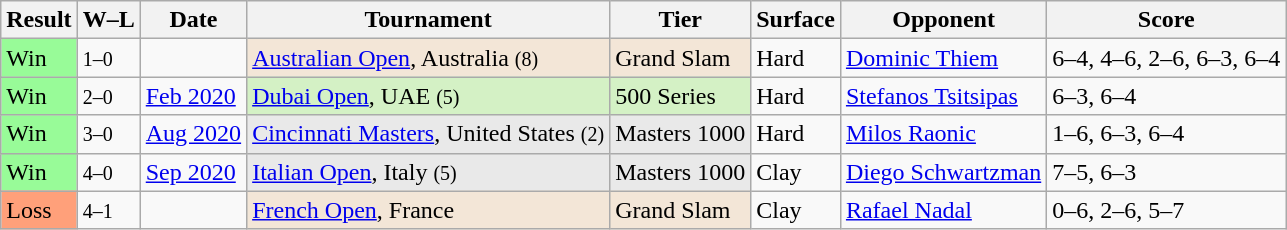<table class="sortable wikitable">
<tr>
<th>Result</th>
<th class="unsortable">W–L</th>
<th>Date</th>
<th>Tournament</th>
<th>Tier</th>
<th>Surface</th>
<th>Opponent</th>
<th class="unsortable">Score</th>
</tr>
<tr>
<td style="background:#98fb98;">Win</td>
<td><small>1–0</small></td>
<td><a href='#'></a></td>
<td style="background:#f3e6d7;"><a href='#'>Australian Open</a>, Australia <small>(8)</small></td>
<td style="background:#f3e6d7;">Grand Slam</td>
<td>Hard</td>
<td> <a href='#'>Dominic Thiem</a></td>
<td>6–4, 4–6, 2–6, 6–3, 6–4</td>
</tr>
<tr>
<td style="background:#98fb98;">Win</td>
<td><small>2–0</small></td>
<td><a href='#'>Feb 2020</a></td>
<td style="background:#d4f1c5;"><a href='#'>Dubai Open</a>, UAE <small>(5)</small></td>
<td style="background:#d4f1c5;">500 Series</td>
<td>Hard</td>
<td> <a href='#'>Stefanos Tsitsipas</a></td>
<td>6–3, 6–4</td>
</tr>
<tr>
<td style="background:#98fb98;">Win</td>
<td><small>3–0</small></td>
<td><a href='#'>Aug 2020</a></td>
<td style="background:#e9e9e9;"><a href='#'>Cincinnati Masters</a>, United States <small>(2)</small></td>
<td style="background:#e9e9e9;">Masters 1000</td>
<td>Hard</td>
<td> <a href='#'>Milos Raonic</a></td>
<td>1–6, 6–3, 6–4</td>
</tr>
<tr>
<td style="background:#98fb98;">Win</td>
<td><small>4–0</small></td>
<td><a href='#'>Sep 2020</a></td>
<td style="background:#e9e9e9;"><a href='#'>Italian Open</a>, Italy <small>(5)</small></td>
<td style="background:#e9e9e9;">Masters 1000</td>
<td>Clay</td>
<td> <a href='#'>Diego Schwartzman</a></td>
<td>7–5, 6–3</td>
</tr>
<tr>
<td style="background:#ffa07a;">Loss</td>
<td><small>4–1</small></td>
<td><a href='#'></a></td>
<td style="background:#f3e6d7;"><a href='#'>French Open</a>, France</td>
<td style="background:#f3e6d7;">Grand Slam</td>
<td>Clay</td>
<td> <a href='#'>Rafael Nadal</a></td>
<td>0–6, 2–6, 5–7</td>
</tr>
</table>
